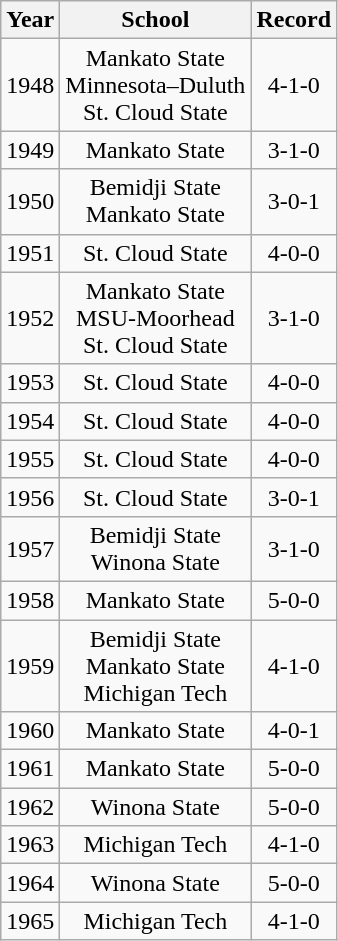<table class="wikitable" style="text-align:center">
<tr>
<th>Year</th>
<th>School</th>
<th>Record</th>
</tr>
<tr>
<td>1948</td>
<td>Mankato State<br>Minnesota–Duluth<br>St. Cloud State</td>
<td>4-1-0</td>
</tr>
<tr>
<td>1949</td>
<td>Mankato State</td>
<td>3-1-0</td>
</tr>
<tr>
<td>1950</td>
<td>Bemidji State<br>Mankato State</td>
<td>3-0-1</td>
</tr>
<tr>
<td>1951</td>
<td>St. Cloud State</td>
<td>4-0-0</td>
</tr>
<tr>
<td>1952</td>
<td>Mankato State<br>MSU-Moorhead<br>St. Cloud State</td>
<td>3-1-0</td>
</tr>
<tr>
<td>1953</td>
<td>St. Cloud State</td>
<td>4-0-0</td>
</tr>
<tr>
<td>1954</td>
<td>St. Cloud State</td>
<td>4-0-0</td>
</tr>
<tr>
<td>1955</td>
<td>St. Cloud State</td>
<td>4-0-0</td>
</tr>
<tr>
<td>1956</td>
<td>St. Cloud State</td>
<td>3-0-1</td>
</tr>
<tr>
<td>1957</td>
<td>Bemidji State<br>Winona State</td>
<td>3-1-0</td>
</tr>
<tr>
<td>1958</td>
<td>Mankato State</td>
<td>5-0-0</td>
</tr>
<tr>
<td>1959</td>
<td>Bemidji State<br>Mankato State<br>Michigan Tech</td>
<td>4-1-0</td>
</tr>
<tr>
<td>1960</td>
<td>Mankato State</td>
<td>4-0-1</td>
</tr>
<tr>
<td>1961</td>
<td>Mankato State</td>
<td>5-0-0</td>
</tr>
<tr>
<td>1962</td>
<td>Winona State</td>
<td>5-0-0</td>
</tr>
<tr>
<td>1963</td>
<td>Michigan Tech</td>
<td>4-1-0</td>
</tr>
<tr>
<td>1964</td>
<td>Winona State</td>
<td>5-0-0</td>
</tr>
<tr>
<td>1965</td>
<td>Michigan Tech</td>
<td>4-1-0</td>
</tr>
</table>
